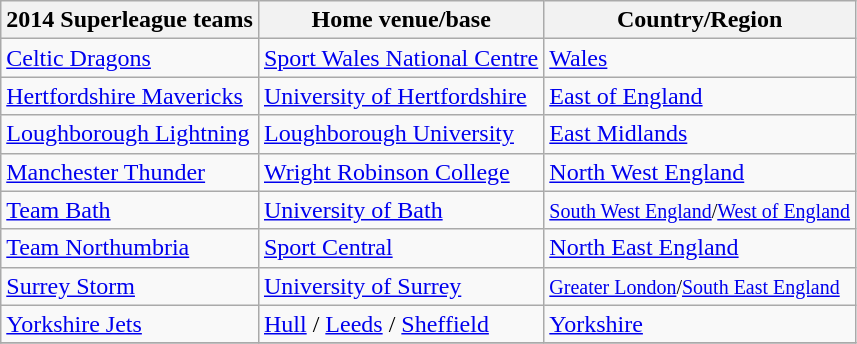<table class="wikitable collapsible">
<tr>
<th>2014 Superleague teams</th>
<th>Home venue/base</th>
<th>Country/Region</th>
</tr>
<tr>
<td><a href='#'>Celtic Dragons</a></td>
<td><a href='#'>Sport Wales National Centre</a></td>
<td><a href='#'>Wales</a></td>
</tr>
<tr>
<td><a href='#'>Hertfordshire Mavericks</a></td>
<td><a href='#'>University of Hertfordshire</a></td>
<td><a href='#'>East of England</a></td>
</tr>
<tr>
<td><a href='#'>Loughborough Lightning</a></td>
<td><a href='#'>Loughborough University</a></td>
<td><a href='#'>East Midlands</a></td>
</tr>
<tr>
<td><a href='#'>Manchester Thunder</a></td>
<td><a href='#'>Wright Robinson College</a></td>
<td><a href='#'>North West England</a></td>
</tr>
<tr>
<td><a href='#'>Team Bath</a></td>
<td><a href='#'>University of Bath</a></td>
<td><small><a href='#'>South West England</a>/<a href='#'>West of England</a></small></td>
</tr>
<tr>
<td><a href='#'>Team Northumbria</a></td>
<td><a href='#'>Sport Central</a></td>
<td><a href='#'>North East England</a></td>
</tr>
<tr>
<td><a href='#'>Surrey Storm</a></td>
<td><a href='#'>University of Surrey</a></td>
<td><small><a href='#'>Greater London</a>/<a href='#'>South East England</a></small></td>
</tr>
<tr>
<td><a href='#'>Yorkshire Jets</a></td>
<td><a href='#'>Hull</a> / <a href='#'>Leeds</a> / <a href='#'>Sheffield</a></td>
<td><a href='#'>Yorkshire</a></td>
</tr>
<tr>
</tr>
</table>
